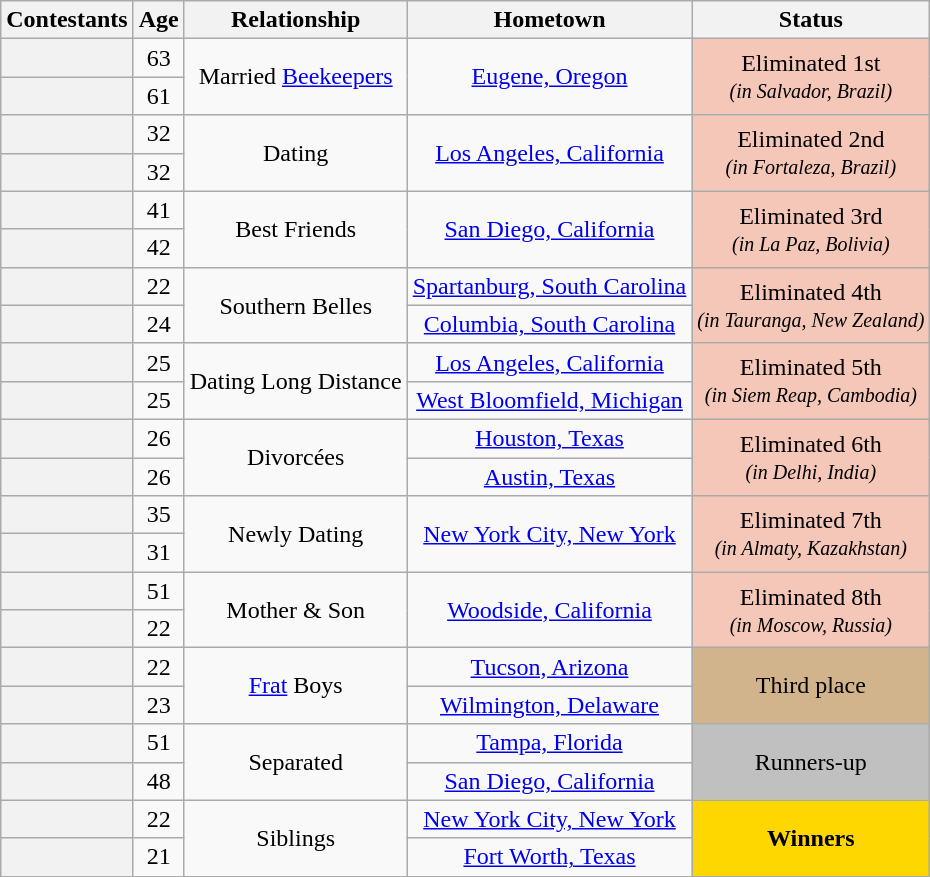<table class="wikitable sortable" style="text-align:center;">
<tr>
<th scope="col">Contestants</th>
<th scope="col">Age</th>
<th scope="col" class="unsortable">Relationship</th>
<th class="unsortable" scope="col">Hometown</th>
<th scope="col">Status</th>
</tr>
<tr>
<th scope="row"></th>
<td>63</td>
<td rowspan="2">Married <a href='#'>Beekeepers</a></td>
<td rowspan="2"><a href='#'>Eugene, Oregon</a></td>
<td rowspan="2" bgcolor="f4c7b8">Eliminated 1st<br><small><em>(in Salvador, Brazil)</em></small></td>
</tr>
<tr>
<th scope="row"></th>
<td>61</td>
</tr>
<tr>
<th scope="row"></th>
<td>32</td>
<td rowspan="2">Dating</td>
<td rowspan="2"><a href='#'>Los Angeles, California</a></td>
<td rowspan="2" bgcolor="f4c7b8">Eliminated 2nd<br><small><em>(in Fortaleza, Brazil)</em></small></td>
</tr>
<tr>
<th scope="row"></th>
<td>32</td>
</tr>
<tr>
<th scope="row"></th>
<td>41</td>
<td rowspan="2">Best Friends</td>
<td rowspan="2"><a href='#'>San Diego, California</a></td>
<td rowspan="2" bgcolor="f4c7b8">Eliminated 3rd<br><small><em>(in La Paz, Bolivia)</em></small></td>
</tr>
<tr>
<th scope="row"></th>
<td>42</td>
</tr>
<tr>
<th scope="row"></th>
<td>22</td>
<td rowspan="2">Southern Belles</td>
<td><a href='#'>Spartanburg, South Carolina</a></td>
<td rowspan="2" bgcolor="f4c7b8">Eliminated 4th<br><small><em>(in Tauranga, New Zealand)</em></small></td>
</tr>
<tr>
<th scope="row"></th>
<td>24</td>
<td><a href='#'>Columbia, South Carolina</a></td>
</tr>
<tr>
<th scope="row"></th>
<td>25</td>
<td rowspan="2">Dating Long Distance</td>
<td><a href='#'>Los Angeles, California</a></td>
<td rowspan="2" bgcolor="f4c7b8">Eliminated 5th<br><small><em>(in Siem Reap, Cambodia)</em></small></td>
</tr>
<tr>
<th scope="row"></th>
<td>25</td>
<td><a href='#'>West Bloomfield, Michigan</a></td>
</tr>
<tr>
<th scope="row"></th>
<td>26</td>
<td rowspan="2">Divorcées</td>
<td><a href='#'>Houston, Texas</a></td>
<td rowspan="2" bgcolor="f4c7b8">Eliminated 6th<br><small><em>(in Delhi, India)</em></small></td>
</tr>
<tr>
<th scope="row"></th>
<td>26</td>
<td><a href='#'>Austin, Texas</a></td>
</tr>
<tr>
<th scope="row"></th>
<td>35</td>
<td rowspan="2">Newly Dating</td>
<td rowspan="2"><a href='#'>New York City, New York</a></td>
<td rowspan="2" bgcolor="f4c7b8">Eliminated 7th<br><small><em>(in Almaty, Kazakhstan)</em></small></td>
</tr>
<tr>
<th scope="row"></th>
<td>31</td>
</tr>
<tr>
<th scope="row"></th>
<td>51</td>
<td rowspan="2">Mother & Son</td>
<td rowspan="2"><a href='#'>Woodside, California</a></td>
<td rowspan="2" bgcolor="f4c7b8">Eliminated 8th<br><small><em>(in Moscow, Russia)</em></small></td>
</tr>
<tr>
<th scope="row"></th>
<td>22</td>
</tr>
<tr>
<th scope="row"></th>
<td>22</td>
<td rowspan="2"><a href='#'>Frat</a> Boys</td>
<td><a href='#'>Tucson, Arizona</a></td>
<td rowspan="2" bgcolor="tan">Third place</td>
</tr>
<tr>
<th scope="row"></th>
<td>23</td>
<td><a href='#'>Wilmington, Delaware</a></td>
</tr>
<tr>
<th scope="row"></th>
<td>51</td>
<td rowspan="2">Separated</td>
<td><a href='#'>Tampa, Florida</a></td>
<td rowspan="2" bgcolor="silver">Runners-up</td>
</tr>
<tr>
<th scope="row"></th>
<td>48</td>
<td><a href='#'>San Diego, California</a></td>
</tr>
<tr>
<th scope="row"></th>
<td>22</td>
<td rowspan="2">Siblings</td>
<td><a href='#'>New York City, New York</a></td>
<td rowspan="2" bgcolor="gold"><strong>Winners</strong></td>
</tr>
<tr>
<th scope="row"></th>
<td>21</td>
<td><a href='#'>Fort Worth, Texas</a></td>
</tr>
</table>
